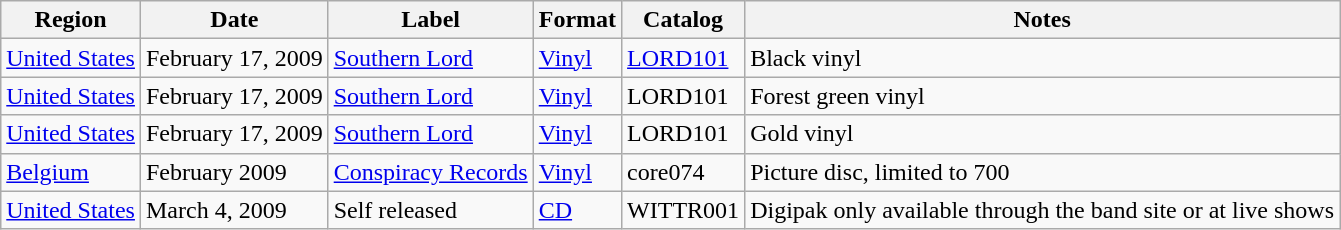<table class="wikitable">
<tr>
<th>Region</th>
<th>Date</th>
<th>Label</th>
<th>Format</th>
<th>Catalog</th>
<th>Notes</th>
</tr>
<tr>
<td><a href='#'>United States</a></td>
<td>February 17, 2009</td>
<td><a href='#'>Southern Lord</a></td>
<td><a href='#'>Vinyl</a></td>
<td><a href='#'>LORD101</a></td>
<td>Black vinyl</td>
</tr>
<tr>
<td><a href='#'>United States</a></td>
<td>February 17, 2009</td>
<td><a href='#'>Southern Lord</a></td>
<td><a href='#'>Vinyl</a></td>
<td>LORD101</td>
<td>Forest green vinyl</td>
</tr>
<tr>
<td><a href='#'>United States</a></td>
<td>February 17, 2009</td>
<td><a href='#'>Southern Lord</a></td>
<td><a href='#'>Vinyl</a></td>
<td>LORD101</td>
<td>Gold vinyl</td>
</tr>
<tr>
<td><a href='#'>Belgium</a></td>
<td>February 2009</td>
<td><a href='#'>Conspiracy Records</a></td>
<td><a href='#'>Vinyl</a></td>
<td>core074</td>
<td>Picture disc, limited to 700</td>
</tr>
<tr>
<td><a href='#'>United States</a></td>
<td>March 4, 2009</td>
<td>Self released</td>
<td><a href='#'>CD</a></td>
<td>WITTR001</td>
<td>Digipak only available through the band site or at live shows</td>
</tr>
</table>
